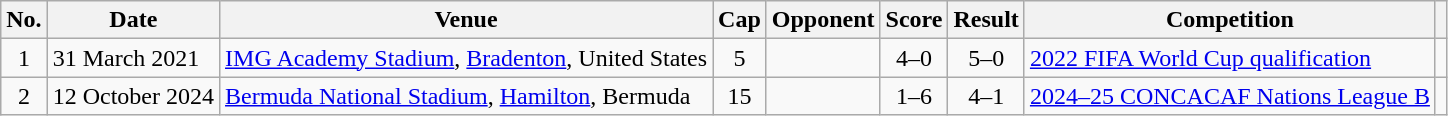<table class="wikitable sortable">
<tr>
<th scope="col">No.</th>
<th scope="col">Date</th>
<th scope="col">Venue</th>
<th scope="col">Cap</th>
<th scope="col">Opponent</th>
<th scope="col">Score</th>
<th scope="col">Result</th>
<th scope="col">Competition</th>
<th scope="col" class="unsortable"></th>
</tr>
<tr>
<td style="text-align: center;">1</td>
<td>31 March 2021</td>
<td><a href='#'>IMG Academy Stadium</a>, <a href='#'>Bradenton</a>, United States</td>
<td style="text-align: center;">5</td>
<td></td>
<td style="text-align: center;">4–0</td>
<td style="text-align: center;">5–0</td>
<td><a href='#'>2022 FIFA World Cup qualification</a></td>
<td style="text-align: center;"></td>
</tr>
<tr>
<td style="text-align: center;">2</td>
<td>12 October 2024</td>
<td><a href='#'>Bermuda National Stadium</a>, <a href='#'>Hamilton</a>, Bermuda</td>
<td style="text-align: center;">15</td>
<td></td>
<td style="text-align: center;">1–6</td>
<td style="text-align: center;">4–1</td>
<td><a href='#'>2024–25 CONCACAF Nations League B</a></td>
<td style="text-align: center;"></td>
</tr>
</table>
